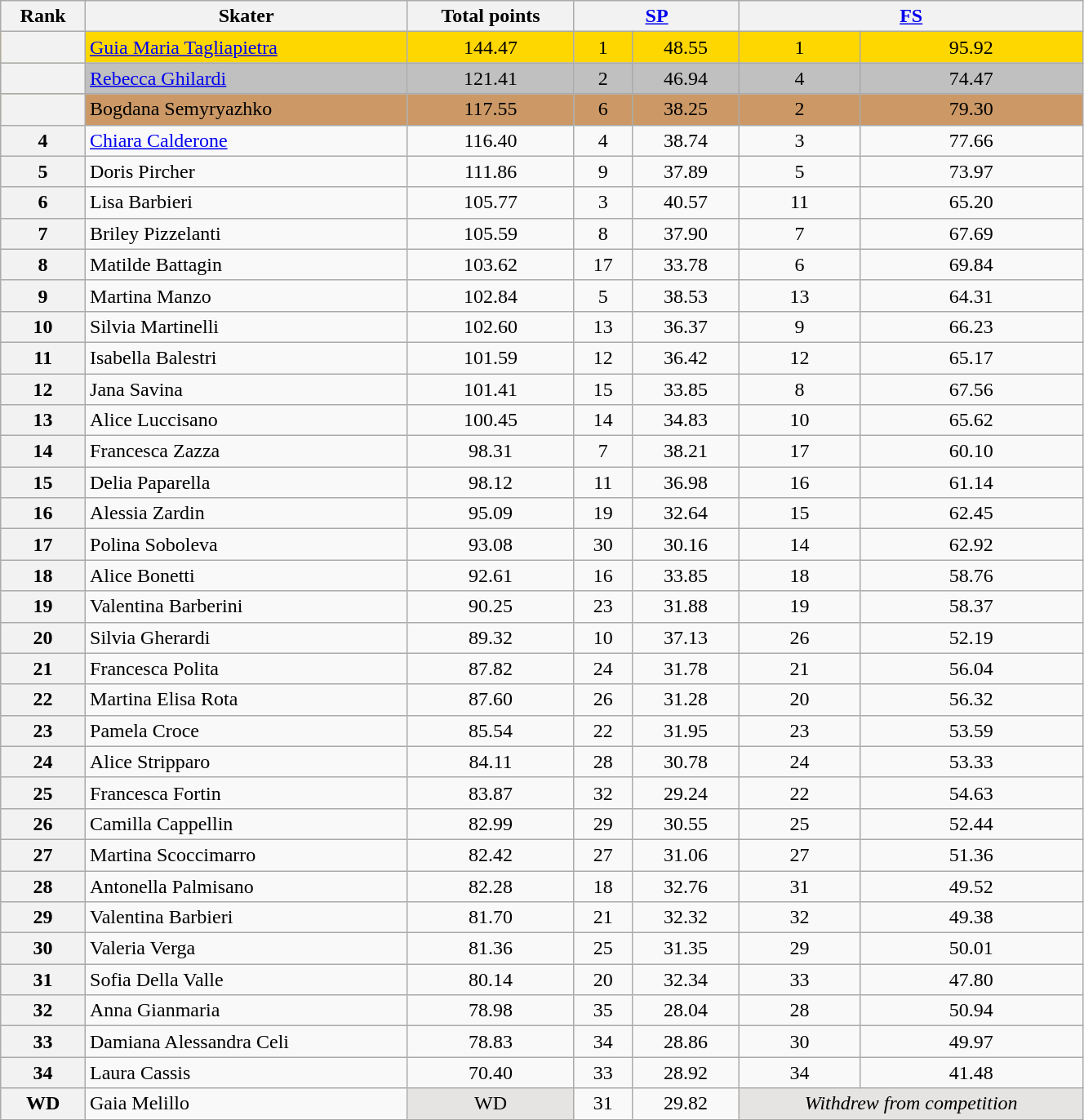<table class="wikitable sortable" style="text-align:left;" width="70%">
<tr>
<th scope="col">Rank</th>
<th scope="col">Skater</th>
<th scope="col">Total points</th>
<th scope="col" colspan="2" width="80px"><a href='#'>SP</a></th>
<th scope="col" colspan="2" width="80px"><a href='#'>FS</a></th>
</tr>
<tr bgcolor="gold">
<th scope="row"></th>
<td><a href='#'>Guia Maria Tagliapietra</a></td>
<td style="text-align: center;">144.47</td>
<td style="text-align: center;">1</td>
<td style="text-align: center;">48.55</td>
<td style="text-align: center;">1</td>
<td style="text-align: center;">95.92</td>
</tr>
<tr bgcolor="silver">
<th scope="row"></th>
<td><a href='#'>Rebecca Ghilardi</a></td>
<td style="text-align: center;">121.41</td>
<td style="text-align: center;">2</td>
<td style="text-align: center;">46.94</td>
<td style="text-align: center;">4</td>
<td style="text-align: center;">74.47</td>
</tr>
<tr bgcolor="cc9966">
<th scope="row"></th>
<td>Bogdana Semyryazhko</td>
<td style="text-align: center;">117.55</td>
<td style="text-align: center;">6</td>
<td style="text-align: center;">38.25</td>
<td style="text-align: center;">2</td>
<td style="text-align: center;">79.30</td>
</tr>
<tr>
<th scope="row">4</th>
<td><a href='#'>Chiara Calderone</a></td>
<td style="text-align: center;">116.40</td>
<td style="text-align: center;">4</td>
<td style="text-align: center;">38.74</td>
<td style="text-align: center;">3</td>
<td style="text-align: center;">77.66</td>
</tr>
<tr>
<th scope="row">5</th>
<td>Doris Pircher</td>
<td style="text-align: center;">111.86</td>
<td style="text-align: center;">9</td>
<td style="text-align: center;">37.89</td>
<td style="text-align: center;">5</td>
<td style="text-align: center;">73.97</td>
</tr>
<tr>
<th scope="row">6</th>
<td>Lisa Barbieri</td>
<td style="text-align: center;">105.77</td>
<td style="text-align: center;">3</td>
<td style="text-align: center;">40.57</td>
<td style="text-align: center;">11</td>
<td style="text-align: center;">65.20</td>
</tr>
<tr>
<th scope="row">7</th>
<td>Briley Pizzelanti</td>
<td style="text-align: center;">105.59</td>
<td style="text-align: center;">8</td>
<td style="text-align: center;">37.90</td>
<td style="text-align: center;">7</td>
<td style="text-align: center;">67.69</td>
</tr>
<tr>
<th scope="row">8</th>
<td>Matilde Battagin</td>
<td style="text-align: center;">103.62</td>
<td style="text-align: center;">17</td>
<td style="text-align: center;">33.78</td>
<td style="text-align: center;">6</td>
<td style="text-align: center;">69.84</td>
</tr>
<tr>
<th scope="row">9</th>
<td>Martina Manzo</td>
<td style="text-align: center;">102.84</td>
<td style="text-align: center;">5</td>
<td style="text-align: center;">38.53</td>
<td style="text-align: center;">13</td>
<td style="text-align: center;">64.31</td>
</tr>
<tr>
<th scope="row">10</th>
<td>Silvia Martinelli</td>
<td style="text-align: center;">102.60</td>
<td style="text-align: center;">13</td>
<td style="text-align: center;">36.37</td>
<td style="text-align: center;">9</td>
<td style="text-align: center;">66.23</td>
</tr>
<tr>
<th scope="row">11</th>
<td>Isabella Balestri</td>
<td style="text-align: center;">101.59</td>
<td style="text-align: center;">12</td>
<td style="text-align: center;">36.42</td>
<td style="text-align: center;">12</td>
<td style="text-align: center;">65.17</td>
</tr>
<tr>
<th scope="row">12</th>
<td>Jana Savina</td>
<td style="text-align: center;">101.41</td>
<td style="text-align: center;">15</td>
<td style="text-align: center;">33.85</td>
<td style="text-align: center;">8</td>
<td style="text-align: center;">67.56</td>
</tr>
<tr>
<th scope="row">13</th>
<td>Alice Luccisano</td>
<td style="text-align: center;">100.45</td>
<td style="text-align: center;">14</td>
<td style="text-align: center;">34.83</td>
<td style="text-align: center;">10</td>
<td style="text-align: center;">65.62</td>
</tr>
<tr>
<th scope="row">14</th>
<td>Francesca Zazza</td>
<td style="text-align: center;">98.31</td>
<td style="text-align: center;">7</td>
<td style="text-align: center;">38.21</td>
<td style="text-align: center;">17</td>
<td style="text-align: center;">60.10</td>
</tr>
<tr>
<th scope="row">15</th>
<td>Delia Paparella</td>
<td style="text-align: center;">98.12</td>
<td style="text-align: center;">11</td>
<td style="text-align: center;">36.98</td>
<td style="text-align: center;">16</td>
<td style="text-align: center;">61.14</td>
</tr>
<tr>
<th scope="row">16</th>
<td>Alessia Zardin</td>
<td style="text-align: center;">95.09</td>
<td style="text-align: center;">19</td>
<td style="text-align: center;">32.64</td>
<td style="text-align: center;">15</td>
<td style="text-align: center;">62.45</td>
</tr>
<tr>
<th scope="row">17</th>
<td>Polina Soboleva</td>
<td style="text-align: center;">93.08</td>
<td style="text-align: center;">30</td>
<td style="text-align: center;">30.16</td>
<td style="text-align: center;">14</td>
<td style="text-align: center;">62.92</td>
</tr>
<tr>
<th scope="row">18</th>
<td>Alice Bonetti</td>
<td style="text-align: center;">92.61</td>
<td style="text-align: center;">16</td>
<td style="text-align: center;">33.85</td>
<td style="text-align: center;">18</td>
<td style="text-align: center;">58.76</td>
</tr>
<tr>
<th scope="row">19</th>
<td>Valentina Barberini</td>
<td style="text-align: center;">90.25</td>
<td style="text-align: center;">23</td>
<td style="text-align: center;">31.88</td>
<td style="text-align: center;">19</td>
<td style="text-align: center;">58.37</td>
</tr>
<tr>
<th scope="row">20</th>
<td>Silvia Gherardi</td>
<td style="text-align: center;">89.32</td>
<td style="text-align: center;">10</td>
<td style="text-align: center;">37.13</td>
<td style="text-align: center;">26</td>
<td style="text-align: center;">52.19</td>
</tr>
<tr>
<th scope="row">21</th>
<td>Francesca Polita</td>
<td style="text-align: center;">87.82</td>
<td style="text-align: center;">24</td>
<td style="text-align: center;">31.78</td>
<td style="text-align: center;">21</td>
<td style="text-align: center;">56.04</td>
</tr>
<tr>
<th scope="row">22</th>
<td>Martina Elisa Rota</td>
<td style="text-align: center;">87.60</td>
<td style="text-align: center;">26</td>
<td style="text-align: center;">31.28</td>
<td style="text-align: center;">20</td>
<td style="text-align: center;">56.32</td>
</tr>
<tr>
<th scope="row">23</th>
<td>Pamela Croce</td>
<td style="text-align: center;">85.54</td>
<td style="text-align: center;">22</td>
<td style="text-align: center;">31.95</td>
<td style="text-align: center;">23</td>
<td style="text-align: center;">53.59</td>
</tr>
<tr>
<th scope="row">24</th>
<td>Alice Stripparo</td>
<td style="text-align: center;">84.11</td>
<td style="text-align: center;">28</td>
<td style="text-align: center;">30.78</td>
<td style="text-align: center;">24</td>
<td style="text-align: center;">53.33</td>
</tr>
<tr>
<th scope="row">25</th>
<td>Francesca Fortin</td>
<td style="text-align: center;">83.87</td>
<td style="text-align: center;">32</td>
<td style="text-align: center;">29.24</td>
<td style="text-align: center;">22</td>
<td style="text-align: center;">54.63</td>
</tr>
<tr>
<th scope="row">26</th>
<td>Camilla Cappellin</td>
<td style="text-align: center;">82.99</td>
<td style="text-align: center;">29</td>
<td style="text-align: center;">30.55</td>
<td style="text-align: center;">25</td>
<td style="text-align: center;">52.44</td>
</tr>
<tr>
<th scope="row">27</th>
<td>Martina Scoccimarro</td>
<td style="text-align: center;">82.42</td>
<td style="text-align: center;">27</td>
<td style="text-align: center;">31.06</td>
<td style="text-align: center;">27</td>
<td style="text-align: center;">51.36</td>
</tr>
<tr>
<th>28</th>
<td>Antonella Palmisano</td>
<td style="text-align: center;">82.28</td>
<td style="text-align: center;">18</td>
<td style="text-align: center;">32.76</td>
<td style="text-align: center;">31</td>
<td style="text-align: center;">49.52</td>
</tr>
<tr>
<th scope="row">29</th>
<td>Valentina Barbieri</td>
<td style="text-align: center;">81.70</td>
<td style="text-align: center;">21</td>
<td style="text-align: center;">32.32</td>
<td style="text-align: center;">32</td>
<td style="text-align: center;">49.38</td>
</tr>
<tr>
<th scope="row">30</th>
<td>Valeria Verga</td>
<td style="text-align: center;">81.36</td>
<td style="text-align: center;">25</td>
<td style="text-align: center;">31.35</td>
<td style="text-align: center;">29</td>
<td style="text-align: center;">50.01</td>
</tr>
<tr>
<th scope="row">31</th>
<td>Sofia Della Valle</td>
<td style="text-align: center;">80.14</td>
<td style="text-align: center;">20</td>
<td style="text-align: center;">32.34</td>
<td style="text-align: center;">33</td>
<td style="text-align: center;">47.80</td>
</tr>
<tr>
<th scope="row">32</th>
<td>Anna Gianmaria</td>
<td style="text-align: center;">78.98</td>
<td style="text-align: center;">35</td>
<td style="text-align: center;">28.04</td>
<td style="text-align: center;">28</td>
<td style="text-align: center;">50.94</td>
</tr>
<tr>
<th scope="row">33</th>
<td>Damiana Alessandra Celi</td>
<td style="text-align: center;">78.83</td>
<td style="text-align: center;">34</td>
<td style="text-align: center;">28.86</td>
<td style="text-align: center;">30</td>
<td style="text-align: center;">49.97</td>
</tr>
<tr>
<th scope="row">34</th>
<td>Laura Cassis</td>
<td style="text-align: center;">70.40</td>
<td style="text-align: center;">33</td>
<td style="text-align: center;">28.92</td>
<td style="text-align: center;">34</td>
<td style="text-align: center;">41.48</td>
</tr>
<tr>
<th scope="row">WD</th>
<td>Gaia Melillo</td>
<td align="center" bgcolor="e5e4e2">WD</td>
<td style="text-align: center;">31</td>
<td style="text-align: center;">29.82</td>
<td colspan="2" align="center" bgcolor="e5e4e2"><em>Withdrew from competition</em></td>
</tr>
</table>
